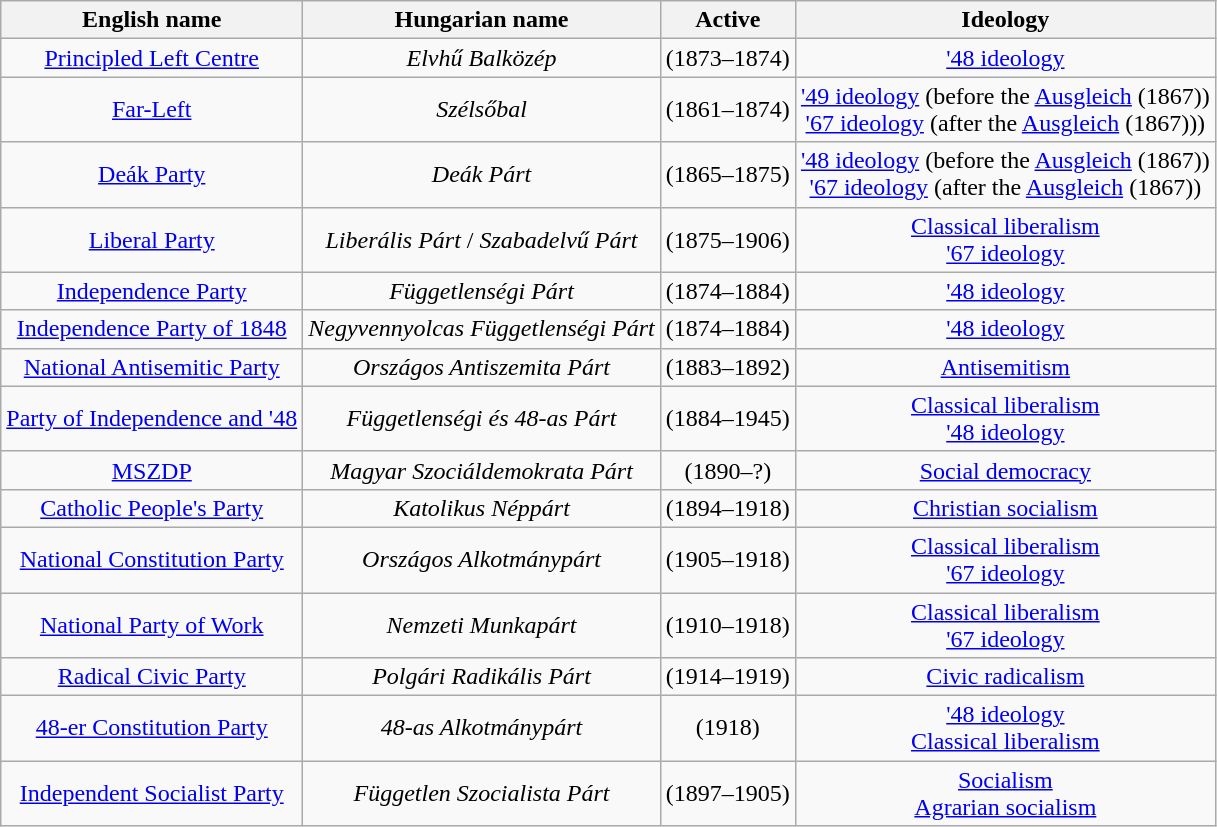<table class="wikitable sortable" style="margin:0 0 0.5em 1em; text-align:center;">
<tr>
<th>English name</th>
<th>Hungarian name</th>
<th>Active</th>
<th>Ideology</th>
</tr>
<tr>
<td><a href='#'>Principled Left Centre</a></td>
<td><em>Elvhű Balközép</em></td>
<td>(1873–1874)</td>
<td><a href='#'>'48 ideology</a></td>
</tr>
<tr>
<td><a href='#'>Far-Left</a></td>
<td><em>Szélsőbal</em></td>
<td>(1861–1874)</td>
<td><a href='#'>'49 ideology</a> (before the <a href='#'>Ausgleich</a> (1867)) <br><a href='#'>'67 ideology</a> (after the <a href='#'>Ausgleich</a> (1867)))</td>
</tr>
<tr>
<td><a href='#'>Deák Party</a></td>
<td><em>Deák Párt</em></td>
<td>(1865–1875)</td>
<td><a href='#'>'48 ideology</a> (before the <a href='#'>Ausgleich</a> (1867)) <br><a href='#'>'67 ideology</a> (after the <a href='#'>Ausgleich</a> (1867))</td>
</tr>
<tr>
<td><a href='#'>Liberal Party</a></td>
<td><em>Liberális Párt</em> / <em>Szabadelvű Párt</em></td>
<td>(1875–1906)</td>
<td><a href='#'>Classical liberalism</a> <br><a href='#'>'67 ideology</a></td>
</tr>
<tr>
<td><a href='#'>Independence Party</a></td>
<td><em>Függetlenségi Párt</em></td>
<td>(1874–1884)</td>
<td><a href='#'>'48 ideology</a></td>
</tr>
<tr>
<td><a href='#'>Independence Party of 1848</a></td>
<td><em>Negyvennyolcas Függetlenségi Párt</em></td>
<td>(1874–1884)</td>
<td><a href='#'>'48 ideology</a></td>
</tr>
<tr>
<td><a href='#'>National Antisemitic Party</a></td>
<td><em>Országos Antiszemita Párt</em></td>
<td>(1883–1892)</td>
<td><a href='#'>Antisemitism</a></td>
</tr>
<tr>
<td><a href='#'>Party of Independence and '48</a></td>
<td><em>Függetlenségi és 48-as Párt</em></td>
<td>(1884–1945)</td>
<td><a href='#'>Classical liberalism</a> <br><a href='#'>'48 ideology</a></td>
</tr>
<tr>
<td><a href='#'>MSZDP</a></td>
<td><em>Magyar Szociáldemokrata Párt</em></td>
<td>(1890–?)</td>
<td><a href='#'>Social democracy</a></td>
</tr>
<tr>
<td><a href='#'>Catholic People's Party</a></td>
<td><em>Katolikus Néppárt</em></td>
<td>(1894–1918)</td>
<td><a href='#'>Christian socialism</a></td>
</tr>
<tr>
<td><a href='#'>National Constitution Party</a></td>
<td><em>Országos Alkotmánypárt</em></td>
<td>(1905–1918)</td>
<td><a href='#'>Classical liberalism</a> <br><a href='#'>'67 ideology</a></td>
</tr>
<tr>
<td><a href='#'>National Party of Work</a></td>
<td><em>Nemzeti Munkapárt</em></td>
<td>(1910–1918)</td>
<td><a href='#'>Classical liberalism</a> <br><a href='#'>'67 ideology</a></td>
</tr>
<tr>
<td><a href='#'>Radical Civic Party</a></td>
<td><em>Polgári Radikális Párt</em></td>
<td>(1914–1919)</td>
<td><a href='#'>Civic radicalism</a></td>
</tr>
<tr>
<td><a href='#'>48-er Constitution Party</a></td>
<td><em>48-as Alkotmánypárt</em></td>
<td>(1918)</td>
<td><a href='#'>'48 ideology</a> <br><a href='#'>Classical liberalism</a></td>
</tr>
<tr>
<td><a href='#'>Independent Socialist Party</a></td>
<td><em>Független Szocialista Párt</em></td>
<td>(1897–1905)</td>
<td><a href='#'>Socialism</a> <br><a href='#'>Agrarian socialism</a></td>
</tr>
</table>
